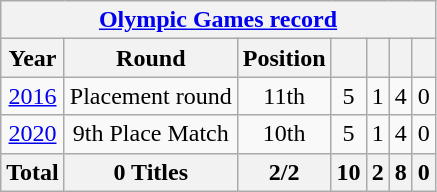<table class="wikitable" style="text-align: center;">
<tr>
<th colspan=7><a href='#'>Olympic Games record</a></th>
</tr>
<tr>
<th>Year</th>
<th>Round</th>
<th>Position</th>
<th></th>
<th></th>
<th></th>
<th></th>
</tr>
<tr>
<td> <a href='#'>2016</a></td>
<td>Placement round</td>
<td>11th</td>
<td>5</td>
<td>1</td>
<td>4</td>
<td>0</td>
</tr>
<tr>
<td> <a href='#'>2020</a></td>
<td>9th Place Match</td>
<td>10th</td>
<td>5</td>
<td>1</td>
<td>4</td>
<td>0</td>
</tr>
<tr>
<th>Total</th>
<th>0 Titles</th>
<th>2/2</th>
<th>10</th>
<th>2</th>
<th>8</th>
<th>0</th>
</tr>
</table>
